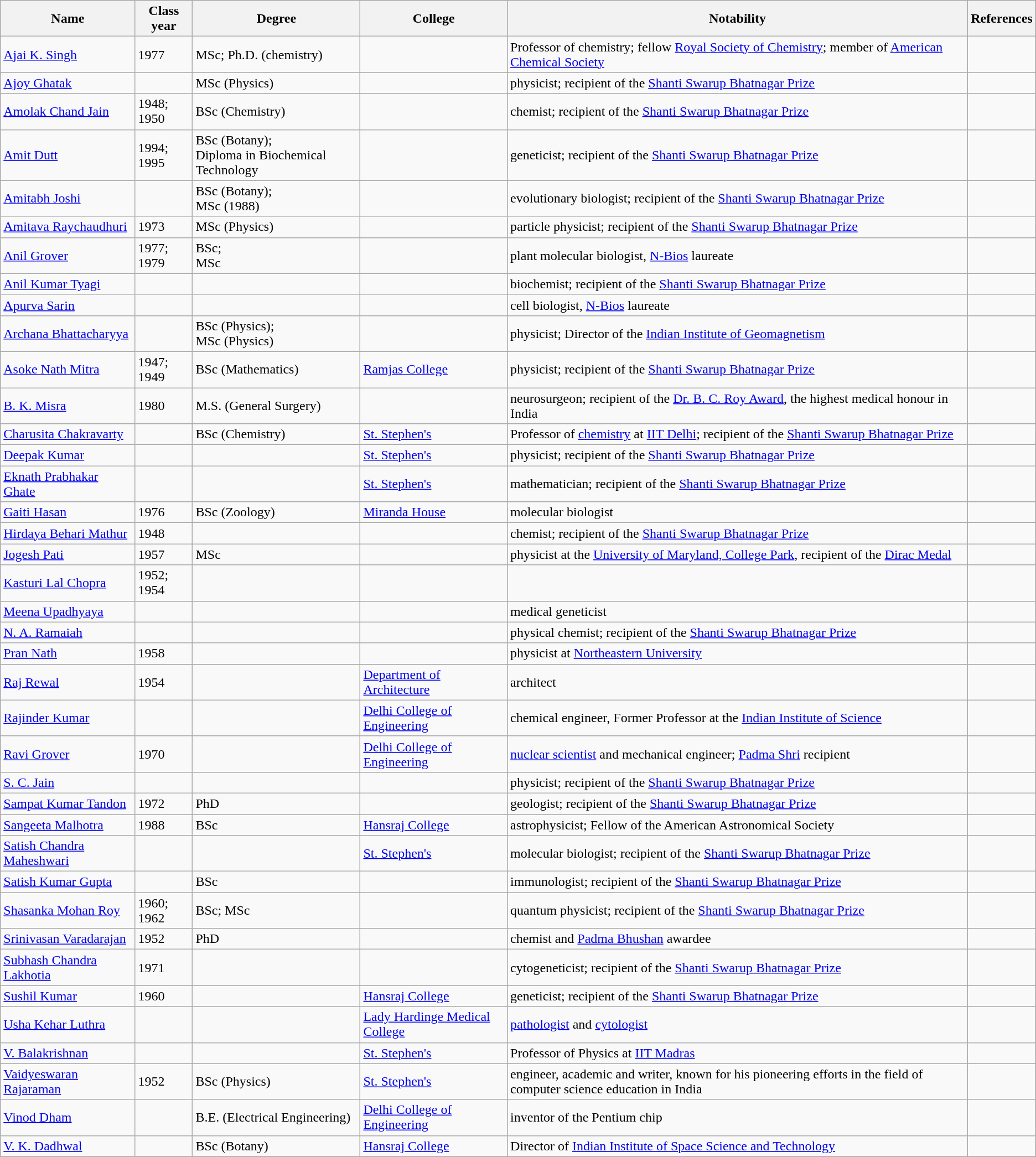<table class="wikitable sortable">
<tr>
<th>Name</th>
<th>Class<br>year</th>
<th>Degree</th>
<th>College</th>
<th class="unsortable">Notability</th>
<th class="unsortable">References</th>
</tr>
<tr>
<td><a href='#'>Ajai K. Singh</a></td>
<td>1977</td>
<td>MSc; Ph.D. (chemistry)</td>
<td></td>
<td>Professor of chemistry; fellow <a href='#'>Royal Society of Chemistry</a>; member of <a href='#'>American Chemical Society</a></td>
<td></td>
</tr>
<tr>
<td><a href='#'>Ajoy Ghatak</a></td>
<td></td>
<td>MSc (Physics)</td>
<td></td>
<td>physicist; recipient of the <a href='#'>Shanti Swarup Bhatnagar Prize</a></td>
<td></td>
</tr>
<tr>
<td><a href='#'>Amolak Chand Jain</a></td>
<td>1948; 1950</td>
<td>BSc (Chemistry)</td>
<td></td>
<td>chemist; recipient of the <a href='#'>Shanti Swarup Bhatnagar Prize</a></td>
<td></td>
</tr>
<tr>
<td><a href='#'>Amit Dutt</a></td>
<td>1994; 1995</td>
<td>BSc (Botany);<br>Diploma in Biochemical Technology</td>
<td></td>
<td>geneticist; recipient of the <a href='#'>Shanti Swarup Bhatnagar Prize</a></td>
<td></td>
</tr>
<tr>
<td><a href='#'>Amitabh Joshi</a></td>
<td></td>
<td>BSc (Botany);<br>MSc (1988)</td>
<td></td>
<td>evolutionary biologist; recipient of the <a href='#'>Shanti Swarup Bhatnagar Prize</a></td>
<td></td>
</tr>
<tr>
<td><a href='#'>Amitava Raychaudhuri</a></td>
<td>1973</td>
<td>MSc (Physics)</td>
<td></td>
<td>particle physicist; recipient of the <a href='#'>Shanti Swarup Bhatnagar Prize</a></td>
<td></td>
</tr>
<tr>
<td><a href='#'>Anil Grover</a></td>
<td>1977; 1979</td>
<td>BSc;<br>MSc</td>
<td></td>
<td>plant molecular biologist, <a href='#'>N-Bios</a> laureate</td>
<td></td>
</tr>
<tr>
<td><a href='#'>Anil Kumar Tyagi</a></td>
<td></td>
<td></td>
<td></td>
<td>biochemist; recipient of the <a href='#'>Shanti Swarup Bhatnagar Prize</a></td>
<td></td>
</tr>
<tr>
<td><a href='#'>Apurva Sarin</a></td>
<td></td>
<td></td>
<td></td>
<td>cell biologist, <a href='#'>N-Bios</a> laureate</td>
<td></td>
</tr>
<tr>
<td><a href='#'>Archana Bhattacharyya</a></td>
<td></td>
<td>BSc (Physics);<br>MSc (Physics)</td>
<td></td>
<td>physicist; Director of the <a href='#'>Indian Institute of Geomagnetism</a></td>
<td></td>
</tr>
<tr>
<td><a href='#'>Asoke Nath Mitra</a></td>
<td>1947; 1949</td>
<td>BSc (Mathematics)</td>
<td><a href='#'>Ramjas College</a></td>
<td>physicist; recipient of the <a href='#'>Shanti Swarup Bhatnagar Prize</a></td>
<td></td>
</tr>
<tr>
<td><a href='#'>B. K. Misra</a></td>
<td>1980</td>
<td>M.S. (General Surgery)</td>
<td></td>
<td>neurosurgeon; recipient of the <a href='#'>Dr. B. C. Roy Award</a>, the highest medical honour in India</td>
<td></td>
</tr>
<tr>
<td><a href='#'>Charusita Chakravarty</a></td>
<td></td>
<td>BSc (Chemistry)</td>
<td><a href='#'>St. Stephen's</a></td>
<td>Professor of <a href='#'>chemistry</a> at <a href='#'>IIT Delhi</a>; recipient of the <a href='#'>Shanti Swarup Bhatnagar Prize</a></td>
<td></td>
</tr>
<tr>
<td><a href='#'>Deepak Kumar</a></td>
<td></td>
<td></td>
<td><a href='#'>St. Stephen's</a></td>
<td>physicist; recipient of the <a href='#'>Shanti Swarup Bhatnagar Prize</a></td>
<td></td>
</tr>
<tr>
<td><a href='#'>Eknath Prabhakar Ghate</a></td>
<td></td>
<td></td>
<td><a href='#'>St. Stephen's</a></td>
<td>mathematician; recipient of the <a href='#'>Shanti Swarup Bhatnagar Prize</a></td>
<td></td>
</tr>
<tr>
<td><a href='#'>Gaiti Hasan</a></td>
<td>1976</td>
<td>BSc (Zoology)</td>
<td><a href='#'>Miranda House</a></td>
<td>molecular biologist</td>
<td></td>
</tr>
<tr>
<td><a href='#'>Hirdaya Behari Mathur</a></td>
<td>1948</td>
<td></td>
<td></td>
<td>chemist; recipient of the <a href='#'>Shanti Swarup Bhatnagar Prize</a></td>
<td></td>
</tr>
<tr>
<td><a href='#'>Jogesh Pati</a></td>
<td>1957</td>
<td>MSc</td>
<td></td>
<td>physicist at the <a href='#'>University of Maryland, College Park</a>, recipient of the <a href='#'>Dirac Medal</a></td>
<td></td>
</tr>
<tr>
<td><a href='#'>Kasturi Lal Chopra</a></td>
<td>1952; 1954</td>
<td></td>
<td></td>
<td></td>
<td></td>
</tr>
<tr>
<td><a href='#'>Meena Upadhyaya</a></td>
<td></td>
<td></td>
<td></td>
<td>medical geneticist</td>
<td></td>
</tr>
<tr>
<td><a href='#'>N. A. Ramaiah</a></td>
<td></td>
<td></td>
<td></td>
<td>physical chemist; recipient of the <a href='#'>Shanti Swarup Bhatnagar Prize</a></td>
<td></td>
</tr>
<tr>
<td><a href='#'>Pran Nath</a></td>
<td>1958</td>
<td></td>
<td></td>
<td>physicist at <a href='#'>Northeastern University</a></td>
<td></td>
</tr>
<tr>
<td><a href='#'>Raj Rewal</a></td>
<td>1954</td>
<td></td>
<td><a href='#'>Department of Architecture</a></td>
<td>architect</td>
<td></td>
</tr>
<tr>
<td><a href='#'>Rajinder Kumar</a></td>
<td></td>
<td></td>
<td><a href='#'>Delhi College of Engineering</a></td>
<td>chemical engineer, Former Professor at the <a href='#'>Indian Institute of Science</a></td>
<td></td>
</tr>
<tr>
<td><a href='#'>Ravi Grover</a></td>
<td>1970</td>
<td></td>
<td><a href='#'>Delhi College of Engineering</a></td>
<td><a href='#'>nuclear scientist</a> and mechanical engineer; <a href='#'>Padma Shri</a> recipient</td>
<td></td>
</tr>
<tr>
<td><a href='#'>S. C. Jain</a></td>
<td></td>
<td></td>
<td></td>
<td>physicist; recipient of the <a href='#'>Shanti Swarup Bhatnagar Prize</a></td>
<td></td>
</tr>
<tr>
<td><a href='#'>Sampat Kumar Tandon</a></td>
<td>1972</td>
<td>PhD</td>
<td></td>
<td>geologist; recipient of the <a href='#'>Shanti Swarup Bhatnagar Prize</a></td>
<td></td>
</tr>
<tr>
<td><a href='#'>Sangeeta Malhotra</a></td>
<td>1988</td>
<td>BSc</td>
<td><a href='#'>Hansraj College</a></td>
<td>astrophysicist; Fellow of the American Astronomical Society</td>
<td></td>
</tr>
<tr>
<td><a href='#'>Satish Chandra Maheshwari</a></td>
<td></td>
<td></td>
<td><a href='#'>St. Stephen's</a></td>
<td>molecular biologist; recipient of the <a href='#'>Shanti Swarup Bhatnagar Prize</a></td>
<td></td>
</tr>
<tr>
<td><a href='#'>Satish Kumar Gupta</a></td>
<td></td>
<td>BSc</td>
<td></td>
<td>immunologist; recipient of the <a href='#'>Shanti Swarup Bhatnagar Prize</a></td>
<td></td>
</tr>
<tr>
<td><a href='#'>Shasanka Mohan Roy</a></td>
<td>1960; 1962</td>
<td>BSc; MSc</td>
<td></td>
<td>quantum physicist; recipient of the <a href='#'>Shanti Swarup Bhatnagar Prize</a></td>
<td></td>
</tr>
<tr>
<td><a href='#'>Srinivasan Varadarajan</a></td>
<td>1952</td>
<td>PhD</td>
<td></td>
<td>chemist and <a href='#'>Padma Bhushan</a> awardee</td>
<td></td>
</tr>
<tr>
<td><a href='#'>Subhash Chandra Lakhotia</a></td>
<td>1971</td>
<td></td>
<td></td>
<td>cytogeneticist; recipient of the <a href='#'>Shanti Swarup Bhatnagar Prize</a></td>
<td></td>
</tr>
<tr>
<td><a href='#'>Sushil Kumar</a></td>
<td>1960</td>
<td></td>
<td><a href='#'>Hansraj College</a></td>
<td>geneticist; recipient of the <a href='#'>Shanti Swarup Bhatnagar Prize</a></td>
<td></td>
</tr>
<tr>
<td><a href='#'>Usha Kehar Luthra</a></td>
<td></td>
<td></td>
<td><a href='#'>Lady Hardinge Medical College</a></td>
<td><a href='#'>pathologist</a> and <a href='#'>cytologist</a></td>
<td></td>
</tr>
<tr>
<td><a href='#'>V. Balakrishnan</a></td>
<td></td>
<td></td>
<td><a href='#'>St. Stephen's</a></td>
<td>Professor of Physics at <a href='#'>IIT Madras</a></td>
<td></td>
</tr>
<tr>
<td><a href='#'>Vaidyeswaran Rajaraman</a></td>
<td>1952</td>
<td>BSc (Physics)</td>
<td><a href='#'>St. Stephen's</a></td>
<td>engineer, academic and writer, known for his pioneering efforts in the field of computer science education in India</td>
<td></td>
</tr>
<tr>
<td><a href='#'>Vinod Dham</a></td>
<td></td>
<td>B.E. (Electrical Engineering)</td>
<td><a href='#'>Delhi College of Engineering</a></td>
<td>inventor of the Pentium chip</td>
<td></td>
</tr>
<tr>
<td><a href='#'>V. K. Dadhwal</a></td>
<td></td>
<td>BSc (Botany)</td>
<td><a href='#'>Hansraj College</a></td>
<td>Director of <a href='#'>Indian Institute of Space Science and Technology</a></td>
</tr>
</table>
